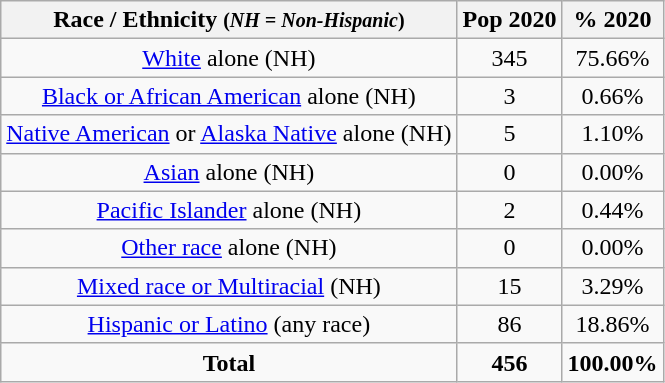<table class="wikitable" style="text-align:center;">
<tr>
<th>Race / Ethnicity <small>(<em>NH = Non-Hispanic</em>)</small></th>
<th>Pop 2020</th>
<th>% 2020</th>
</tr>
<tr>
<td><a href='#'>White</a> alone (NH)</td>
<td>345</td>
<td>75.66%</td>
</tr>
<tr>
<td><a href='#'>Black or African American</a> alone (NH)</td>
<td>3</td>
<td>0.66%</td>
</tr>
<tr>
<td><a href='#'>Native American</a> or <a href='#'>Alaska Native</a> alone (NH)</td>
<td>5</td>
<td>1.10%</td>
</tr>
<tr>
<td><a href='#'>Asian</a> alone (NH)</td>
<td>0</td>
<td>0.00%</td>
</tr>
<tr>
<td><a href='#'>Pacific Islander</a> alone (NH)</td>
<td>2</td>
<td>0.44%</td>
</tr>
<tr>
<td><a href='#'>Other race</a> alone (NH)</td>
<td>0</td>
<td>0.00%</td>
</tr>
<tr>
<td><a href='#'>Mixed race or Multiracial</a> (NH)</td>
<td>15</td>
<td>3.29%</td>
</tr>
<tr>
<td><a href='#'>Hispanic or Latino</a> (any race)</td>
<td>86</td>
<td>18.86%</td>
</tr>
<tr>
<td><strong>Total</strong></td>
<td><strong>456</strong></td>
<td><strong>100.00%</strong></td>
</tr>
</table>
